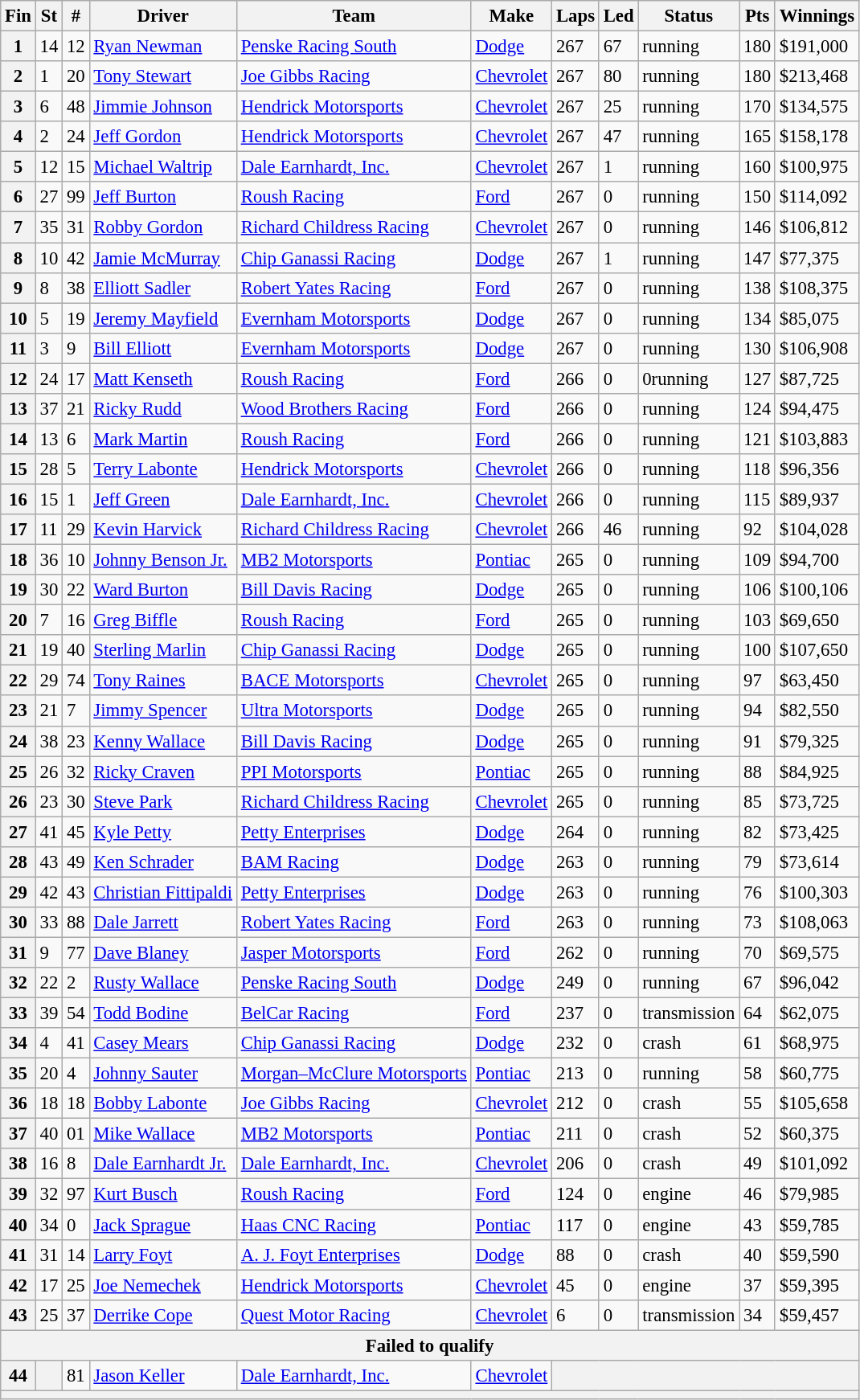<table class="wikitable" style="font-size:95%">
<tr>
<th>Fin</th>
<th>St</th>
<th>#</th>
<th>Driver</th>
<th>Team</th>
<th>Make</th>
<th>Laps</th>
<th>Led</th>
<th>Status</th>
<th>Pts</th>
<th>Winnings</th>
</tr>
<tr>
<th>1</th>
<td>14</td>
<td>12</td>
<td><a href='#'>Ryan Newman</a></td>
<td><a href='#'>Penske Racing South</a></td>
<td><a href='#'>Dodge</a></td>
<td>267</td>
<td>67</td>
<td>running</td>
<td>180</td>
<td>$191,000</td>
</tr>
<tr>
<th>2</th>
<td>1</td>
<td>20</td>
<td><a href='#'>Tony Stewart</a></td>
<td><a href='#'>Joe Gibbs Racing</a></td>
<td><a href='#'>Chevrolet</a></td>
<td>267</td>
<td>80</td>
<td>running</td>
<td>180</td>
<td>$213,468</td>
</tr>
<tr>
<th>3</th>
<td>6</td>
<td>48</td>
<td><a href='#'>Jimmie Johnson</a></td>
<td><a href='#'>Hendrick Motorsports</a></td>
<td><a href='#'>Chevrolet</a></td>
<td>267</td>
<td>25</td>
<td>running</td>
<td>170</td>
<td>$134,575</td>
</tr>
<tr>
<th>4</th>
<td>2</td>
<td>24</td>
<td><a href='#'>Jeff Gordon</a></td>
<td><a href='#'>Hendrick Motorsports</a></td>
<td><a href='#'>Chevrolet</a></td>
<td>267</td>
<td>47</td>
<td>running</td>
<td>165</td>
<td>$158,178</td>
</tr>
<tr>
<th>5</th>
<td>12</td>
<td>15</td>
<td><a href='#'>Michael Waltrip</a></td>
<td><a href='#'>Dale Earnhardt, Inc.</a></td>
<td><a href='#'>Chevrolet</a></td>
<td>267</td>
<td>1</td>
<td>running</td>
<td>160</td>
<td>$100,975</td>
</tr>
<tr>
<th>6</th>
<td>27</td>
<td>99</td>
<td><a href='#'>Jeff Burton</a></td>
<td><a href='#'>Roush Racing</a></td>
<td><a href='#'>Ford</a></td>
<td>267</td>
<td>0</td>
<td>running</td>
<td>150</td>
<td>$114,092</td>
</tr>
<tr>
<th>7</th>
<td>35</td>
<td>31</td>
<td><a href='#'>Robby Gordon</a></td>
<td><a href='#'>Richard Childress Racing</a></td>
<td><a href='#'>Chevrolet</a></td>
<td>267</td>
<td>0</td>
<td>running</td>
<td>146</td>
<td>$106,812</td>
</tr>
<tr>
<th>8</th>
<td>10</td>
<td>42</td>
<td><a href='#'>Jamie McMurray</a></td>
<td><a href='#'>Chip Ganassi Racing</a></td>
<td><a href='#'>Dodge</a></td>
<td>267</td>
<td>1</td>
<td>running</td>
<td>147</td>
<td>$77,375</td>
</tr>
<tr>
<th>9</th>
<td>8</td>
<td>38</td>
<td><a href='#'>Elliott Sadler</a></td>
<td><a href='#'>Robert Yates Racing</a></td>
<td><a href='#'>Ford</a></td>
<td>267</td>
<td>0</td>
<td>running</td>
<td>138</td>
<td>$108,375</td>
</tr>
<tr>
<th>10</th>
<td>5</td>
<td>19</td>
<td><a href='#'>Jeremy Mayfield</a></td>
<td><a href='#'>Evernham Motorsports</a></td>
<td><a href='#'>Dodge</a></td>
<td>267</td>
<td>0</td>
<td>running</td>
<td>134</td>
<td>$85,075</td>
</tr>
<tr>
<th>11</th>
<td>3</td>
<td>9</td>
<td><a href='#'>Bill Elliott</a></td>
<td><a href='#'>Evernham Motorsports</a></td>
<td><a href='#'>Dodge</a></td>
<td>267</td>
<td>0</td>
<td>running</td>
<td>130</td>
<td>$106,908</td>
</tr>
<tr>
<th>12</th>
<td>24</td>
<td>17</td>
<td><a href='#'>Matt Kenseth</a></td>
<td><a href='#'>Roush Racing</a></td>
<td><a href='#'>Ford</a></td>
<td>266</td>
<td>0</td>
<td>0running</td>
<td>127</td>
<td>$87,725</td>
</tr>
<tr>
<th>13</th>
<td>37</td>
<td>21</td>
<td><a href='#'>Ricky Rudd</a></td>
<td><a href='#'>Wood Brothers Racing</a></td>
<td><a href='#'>Ford</a></td>
<td>266</td>
<td>0</td>
<td>running</td>
<td>124</td>
<td>$94,475</td>
</tr>
<tr>
<th>14</th>
<td>13</td>
<td>6</td>
<td><a href='#'>Mark Martin</a></td>
<td><a href='#'>Roush Racing</a></td>
<td><a href='#'>Ford</a></td>
<td>266</td>
<td>0</td>
<td>running</td>
<td>121</td>
<td>$103,883</td>
</tr>
<tr>
<th>15</th>
<td>28</td>
<td>5</td>
<td><a href='#'>Terry Labonte</a></td>
<td><a href='#'>Hendrick Motorsports</a></td>
<td><a href='#'>Chevrolet</a></td>
<td>266</td>
<td>0</td>
<td>running</td>
<td>118</td>
<td>$96,356</td>
</tr>
<tr>
<th>16</th>
<td>15</td>
<td>1</td>
<td><a href='#'>Jeff Green</a></td>
<td><a href='#'>Dale Earnhardt, Inc.</a></td>
<td><a href='#'>Chevrolet</a></td>
<td>266</td>
<td>0</td>
<td>running</td>
<td>115</td>
<td>$89,937</td>
</tr>
<tr>
<th>17</th>
<td>11</td>
<td>29</td>
<td><a href='#'>Kevin Harvick</a></td>
<td><a href='#'>Richard Childress Racing</a></td>
<td><a href='#'>Chevrolet</a></td>
<td>266</td>
<td>46</td>
<td>running</td>
<td>92</td>
<td>$104,028</td>
</tr>
<tr>
<th>18</th>
<td>36</td>
<td>10</td>
<td><a href='#'>Johnny Benson Jr.</a></td>
<td><a href='#'>MB2 Motorsports</a></td>
<td><a href='#'>Pontiac</a></td>
<td>265</td>
<td>0</td>
<td>running</td>
<td>109</td>
<td>$94,700</td>
</tr>
<tr>
<th>19</th>
<td>30</td>
<td>22</td>
<td><a href='#'>Ward Burton</a></td>
<td><a href='#'>Bill Davis Racing</a></td>
<td><a href='#'>Dodge</a></td>
<td>265</td>
<td>0</td>
<td>running</td>
<td>106</td>
<td>$100,106</td>
</tr>
<tr>
<th>20</th>
<td>7</td>
<td>16</td>
<td><a href='#'>Greg Biffle</a></td>
<td><a href='#'>Roush Racing</a></td>
<td><a href='#'>Ford</a></td>
<td>265</td>
<td>0</td>
<td>running</td>
<td>103</td>
<td>$69,650</td>
</tr>
<tr>
<th>21</th>
<td>19</td>
<td>40</td>
<td><a href='#'>Sterling Marlin</a></td>
<td><a href='#'>Chip Ganassi Racing</a></td>
<td><a href='#'>Dodge</a></td>
<td>265</td>
<td>0</td>
<td>running</td>
<td>100</td>
<td>$107,650</td>
</tr>
<tr>
<th>22</th>
<td>29</td>
<td>74</td>
<td><a href='#'>Tony Raines</a></td>
<td><a href='#'>BACE Motorsports</a></td>
<td><a href='#'>Chevrolet</a></td>
<td>265</td>
<td>0</td>
<td>running</td>
<td>97</td>
<td>$63,450</td>
</tr>
<tr>
<th>23</th>
<td>21</td>
<td>7</td>
<td><a href='#'>Jimmy Spencer</a></td>
<td><a href='#'>Ultra Motorsports</a></td>
<td><a href='#'>Dodge</a></td>
<td>265</td>
<td>0</td>
<td>running</td>
<td>94</td>
<td>$82,550</td>
</tr>
<tr>
<th>24</th>
<td>38</td>
<td>23</td>
<td><a href='#'>Kenny Wallace</a></td>
<td><a href='#'>Bill Davis Racing</a></td>
<td><a href='#'>Dodge</a></td>
<td>265</td>
<td>0</td>
<td>running</td>
<td>91</td>
<td>$79,325</td>
</tr>
<tr>
<th>25</th>
<td>26</td>
<td>32</td>
<td><a href='#'>Ricky Craven</a></td>
<td><a href='#'>PPI Motorsports</a></td>
<td><a href='#'>Pontiac</a></td>
<td>265</td>
<td>0</td>
<td>running</td>
<td>88</td>
<td>$84,925</td>
</tr>
<tr>
<th>26</th>
<td>23</td>
<td>30</td>
<td><a href='#'>Steve Park</a></td>
<td><a href='#'>Richard Childress Racing</a></td>
<td><a href='#'>Chevrolet</a></td>
<td>265</td>
<td>0</td>
<td>running</td>
<td>85</td>
<td>$73,725</td>
</tr>
<tr>
<th>27</th>
<td>41</td>
<td>45</td>
<td><a href='#'>Kyle Petty</a></td>
<td><a href='#'>Petty Enterprises</a></td>
<td><a href='#'>Dodge</a></td>
<td>264</td>
<td>0</td>
<td>running</td>
<td>82</td>
<td>$73,425</td>
</tr>
<tr>
<th>28</th>
<td>43</td>
<td>49</td>
<td><a href='#'>Ken Schrader</a></td>
<td><a href='#'>BAM Racing</a></td>
<td><a href='#'>Dodge</a></td>
<td>263</td>
<td>0</td>
<td>running</td>
<td>79</td>
<td>$73,614</td>
</tr>
<tr>
<th>29</th>
<td>42</td>
<td>43</td>
<td><a href='#'>Christian Fittipaldi</a></td>
<td><a href='#'>Petty Enterprises</a></td>
<td><a href='#'>Dodge</a></td>
<td>263</td>
<td>0</td>
<td>running</td>
<td>76</td>
<td>$100,303</td>
</tr>
<tr>
<th>30</th>
<td>33</td>
<td>88</td>
<td><a href='#'>Dale Jarrett</a></td>
<td><a href='#'>Robert Yates Racing</a></td>
<td><a href='#'>Ford</a></td>
<td>263</td>
<td>0</td>
<td>running</td>
<td>73</td>
<td>$108,063</td>
</tr>
<tr>
<th>31</th>
<td>9</td>
<td>77</td>
<td><a href='#'>Dave Blaney</a></td>
<td><a href='#'>Jasper Motorsports</a></td>
<td><a href='#'>Ford</a></td>
<td>262</td>
<td>0</td>
<td>running</td>
<td>70</td>
<td>$69,575</td>
</tr>
<tr>
<th>32</th>
<td>22</td>
<td>2</td>
<td><a href='#'>Rusty Wallace</a></td>
<td><a href='#'>Penske Racing South</a></td>
<td><a href='#'>Dodge</a></td>
<td>249</td>
<td>0</td>
<td>running</td>
<td>67</td>
<td>$96,042</td>
</tr>
<tr>
<th>33</th>
<td>39</td>
<td>54</td>
<td><a href='#'>Todd Bodine</a></td>
<td><a href='#'>BelCar Racing</a></td>
<td><a href='#'>Ford</a></td>
<td>237</td>
<td>0</td>
<td>transmission</td>
<td>64</td>
<td>$62,075</td>
</tr>
<tr>
<th>34</th>
<td>4</td>
<td>41</td>
<td><a href='#'>Casey Mears</a></td>
<td><a href='#'>Chip Ganassi Racing</a></td>
<td><a href='#'>Dodge</a></td>
<td>232</td>
<td>0</td>
<td>crash</td>
<td>61</td>
<td>$68,975</td>
</tr>
<tr>
<th>35</th>
<td>20</td>
<td>4</td>
<td><a href='#'>Johnny Sauter</a></td>
<td><a href='#'>Morgan–McClure Motorsports</a></td>
<td><a href='#'>Pontiac</a></td>
<td>213</td>
<td>0</td>
<td>running</td>
<td>58</td>
<td>$60,775</td>
</tr>
<tr>
<th>36</th>
<td>18</td>
<td>18</td>
<td><a href='#'>Bobby Labonte</a></td>
<td><a href='#'>Joe Gibbs Racing</a></td>
<td><a href='#'>Chevrolet</a></td>
<td>212</td>
<td>0</td>
<td>crash</td>
<td>55</td>
<td>$105,658</td>
</tr>
<tr>
<th>37</th>
<td>40</td>
<td>01</td>
<td><a href='#'>Mike Wallace</a></td>
<td><a href='#'>MB2 Motorsports</a></td>
<td><a href='#'>Pontiac</a></td>
<td>211</td>
<td>0</td>
<td>crash</td>
<td>52</td>
<td>$60,375</td>
</tr>
<tr>
<th>38</th>
<td>16</td>
<td>8</td>
<td><a href='#'>Dale Earnhardt Jr.</a></td>
<td><a href='#'>Dale Earnhardt, Inc.</a></td>
<td><a href='#'>Chevrolet</a></td>
<td>206</td>
<td>0</td>
<td>crash</td>
<td>49</td>
<td>$101,092</td>
</tr>
<tr>
<th>39</th>
<td>32</td>
<td>97</td>
<td><a href='#'>Kurt Busch</a></td>
<td><a href='#'>Roush Racing</a></td>
<td><a href='#'>Ford</a></td>
<td>124</td>
<td>0</td>
<td>engine</td>
<td>46</td>
<td>$79,985</td>
</tr>
<tr>
<th>40</th>
<td>34</td>
<td>0</td>
<td><a href='#'>Jack Sprague</a></td>
<td><a href='#'>Haas CNC Racing</a></td>
<td><a href='#'>Pontiac</a></td>
<td>117</td>
<td>0</td>
<td>engine</td>
<td>43</td>
<td>$59,785</td>
</tr>
<tr>
<th>41</th>
<td>31</td>
<td>14</td>
<td><a href='#'>Larry Foyt</a></td>
<td><a href='#'>A. J. Foyt Enterprises</a></td>
<td><a href='#'>Dodge</a></td>
<td>88</td>
<td>0</td>
<td>crash</td>
<td>40</td>
<td>$59,590</td>
</tr>
<tr>
<th>42</th>
<td>17</td>
<td>25</td>
<td><a href='#'>Joe Nemechek</a></td>
<td><a href='#'>Hendrick Motorsports</a></td>
<td><a href='#'>Chevrolet</a></td>
<td>45</td>
<td>0</td>
<td>engine</td>
<td>37</td>
<td>$59,395</td>
</tr>
<tr>
<th>43</th>
<td>25</td>
<td>37</td>
<td><a href='#'>Derrike Cope</a></td>
<td><a href='#'>Quest Motor Racing</a></td>
<td><a href='#'>Chevrolet</a></td>
<td>6</td>
<td>0</td>
<td>transmission</td>
<td>34</td>
<td>$59,457</td>
</tr>
<tr>
<th colspan="11">Failed to qualify</th>
</tr>
<tr>
<th>44</th>
<th></th>
<td>81</td>
<td><a href='#'>Jason Keller</a></td>
<td><a href='#'>Dale Earnhardt, Inc.</a></td>
<td><a href='#'>Chevrolet</a></td>
<th colspan="5"></th>
</tr>
<tr>
<th colspan="11"></th>
</tr>
</table>
